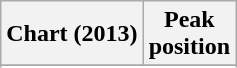<table class="wikitable sortable">
<tr>
<th>Chart (2013)</th>
<th>Peak<br>position</th>
</tr>
<tr>
</tr>
<tr>
</tr>
<tr>
</tr>
<tr>
</tr>
</table>
